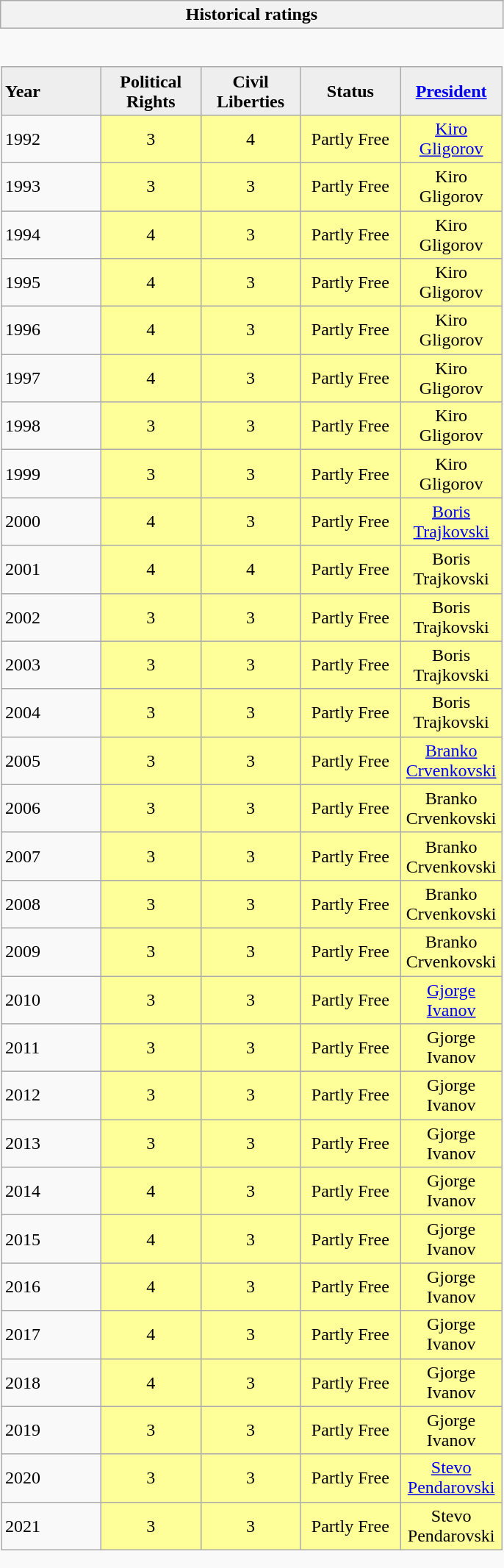<table class="wikitable collapsible collapsed" style="border:none; ">
<tr>
<th>Historical ratings</th>
</tr>
<tr>
<td style="padding:0; border:none;"><br><table class="wikitable sortable" width=100% style="border-collapse:collapse;">
<tr style="background:#eee; font-weight:bold; text-align:center;">
<td style="width:5em; text-align:left;">Year</td>
<td style="width:5em;">Political Rights</td>
<td style="width:5em;">Civil Liberties</td>
<td style="width:5em;">Status</td>
<td style="width:5em;"><a href='#'>President</a></td>
</tr>
<tr align=center>
<td align=left>1992</td>
<td style="background:#ff9;">3</td>
<td style="background:#ff9;">4</td>
<td style="background:#ff9;">Partly Free</td>
<td style="background:#ff9;"><a href='#'>Kiro Gligorov</a></td>
</tr>
<tr align=center>
<td align=left>1993</td>
<td style="background:#ff9;">3</td>
<td style="background:#ff9;">3</td>
<td style="background:#ff9;">Partly Free</td>
<td style="background:#ff9;">Kiro Gligorov</td>
</tr>
<tr align=center>
<td align=left>1994</td>
<td style="background:#ff9;">4</td>
<td style="background:#ff9;">3</td>
<td style="background:#ff9;">Partly Free</td>
<td style="background:#ff9;">Kiro Gligorov</td>
</tr>
<tr align=center>
<td align=left>1995</td>
<td style="background:#ff9;">4</td>
<td style="background:#ff9;">3</td>
<td style="background:#ff9;">Partly Free</td>
<td style="background:#ff9;">Kiro Gligorov</td>
</tr>
<tr align=center>
<td align=left>1996</td>
<td style="background:#ff9;">4</td>
<td style="background:#ff9;">3</td>
<td style="background:#ff9;">Partly Free</td>
<td style="background:#ff9;">Kiro Gligorov</td>
</tr>
<tr align=center>
<td align=left>1997</td>
<td style="background:#ff9;">4</td>
<td style="background:#ff9;">3</td>
<td style="background:#ff9;">Partly Free</td>
<td style="background:#ff9;">Kiro Gligorov</td>
</tr>
<tr align=center>
<td align=left>1998</td>
<td style="background:#ff9;">3</td>
<td style="background:#ff9;">3</td>
<td style="background:#ff9;">Partly Free</td>
<td style="background:#ff9;">Kiro Gligorov</td>
</tr>
<tr align=center>
<td align=left>1999</td>
<td style="background:#ff9;">3</td>
<td style="background:#ff9;">3</td>
<td style="background:#ff9;">Partly Free</td>
<td style="background:#ff9;">Kiro Gligorov</td>
</tr>
<tr align=center>
<td align=left>2000</td>
<td style="background:#ff9;">4</td>
<td style="background:#ff9;">3</td>
<td style="background:#ff9;">Partly Free</td>
<td style="background:#ff9;"><a href='#'>Boris Trajkovski</a></td>
</tr>
<tr align=center>
<td align=left>2001</td>
<td style="background:#ff9;">4</td>
<td style="background:#ff9;">4</td>
<td style="background:#ff9;">Partly Free</td>
<td style="background:#ff9;">Boris Trajkovski</td>
</tr>
<tr align=center>
<td align=left>2002</td>
<td style="background:#ff9;">3</td>
<td style="background:#ff9;">3</td>
<td style="background:#ff9;">Partly Free</td>
<td style="background:#ff9;">Boris Trajkovski</td>
</tr>
<tr align=center>
<td align=left>2003</td>
<td style="background:#ff9;">3</td>
<td style="background:#ff9;">3</td>
<td style="background:#ff9;">Partly Free</td>
<td style="background:#ff9;">Boris Trajkovski</td>
</tr>
<tr align=center>
<td align=left>2004</td>
<td style="background:#ff9;">3</td>
<td style="background:#ff9;">3</td>
<td style="background:#ff9;">Partly Free</td>
<td style="background:#ff9;">Boris Trajkovski</td>
</tr>
<tr align=center>
<td align=left>2005</td>
<td style="background:#ff9;">3</td>
<td style="background:#ff9;">3</td>
<td style="background:#ff9;">Partly Free</td>
<td style="background:#ff9;"><a href='#'>Branko Crvenkovski</a></td>
</tr>
<tr align=center>
<td align=left>2006</td>
<td style="background:#ff9;">3</td>
<td style="background:#ff9;">3</td>
<td style="background:#ff9;">Partly Free</td>
<td style="background:#ff9;">Branko Crvenkovski</td>
</tr>
<tr align=center>
<td align=left>2007</td>
<td style="background:#ff9;">3</td>
<td style="background:#ff9;">3</td>
<td style="background:#ff9;">Partly Free</td>
<td style="background:#ff9;">Branko Crvenkovski</td>
</tr>
<tr align=center>
<td align=left>2008</td>
<td style="background:#ff9;">3</td>
<td style="background:#ff9;">3</td>
<td style="background:#ff9;">Partly Free</td>
<td style="background:#ff9;">Branko Crvenkovski</td>
</tr>
<tr align=center>
<td align=left>2009</td>
<td style="background:#ff9;">3</td>
<td style="background:#ff9;">3</td>
<td style="background:#ff9;">Partly Free</td>
<td style="background:#ff9;">Branko Crvenkovski</td>
</tr>
<tr align=center>
<td align=left>2010</td>
<td style="background:#ff9;">3</td>
<td style="background:#ff9;">3</td>
<td style="background:#ff9;">Partly Free</td>
<td style="background:#ff9;"><a href='#'>Gjorge Ivanov</a></td>
</tr>
<tr align=center>
<td align=left>2011</td>
<td style="background:#ff9;">3</td>
<td style="background:#ff9;">3</td>
<td style="background:#ff9;">Partly Free</td>
<td style="background:#ff9;">Gjorge Ivanov</td>
</tr>
<tr align=center>
<td align=left>2012</td>
<td style="background:#ff9;">3</td>
<td style="background:#ff9;">3</td>
<td style="background:#ff9;">Partly Free</td>
<td style="background:#ff9;">Gjorge Ivanov</td>
</tr>
<tr align=center>
<td align=left>2013</td>
<td style="background:#ff9;">3</td>
<td style="background:#ff9;">3</td>
<td style="background:#ff9;">Partly Free</td>
<td style="background:#ff9;">Gjorge Ivanov</td>
</tr>
<tr align=center>
<td align=left>2014</td>
<td style="background:#ff9;">4</td>
<td style="background:#ff9;">3</td>
<td style="background:#ff9;">Partly Free</td>
<td style="background:#ff9;">Gjorge Ivanov</td>
</tr>
<tr align=center>
<td align=left>2015</td>
<td style="background:#ff9;">4</td>
<td style="background:#ff9;">3</td>
<td style="background:#ff9;">Partly Free</td>
<td style="background:#ff9;">Gjorge Ivanov</td>
</tr>
<tr align=center>
<td align=left>2016</td>
<td style="background:#ff9;">4</td>
<td style="background:#ff9;">3</td>
<td style="background:#ff9;">Partly Free</td>
<td style="background:#ff9;">Gjorge Ivanov</td>
</tr>
<tr align=center>
<td align=left>2017</td>
<td style="background:#ff9;">4</td>
<td style="background:#ff9;">3</td>
<td style="background:#ff9;">Partly Free</td>
<td style="background:#ff9;">Gjorge Ivanov</td>
</tr>
<tr align=center>
<td align=left>2018</td>
<td style="background:#ff9;">4</td>
<td style="background:#ff9;">3</td>
<td style="background:#ff9;">Partly Free</td>
<td style="background:#ff9;">Gjorge Ivanov</td>
</tr>
<tr align=center>
<td align=left>2019</td>
<td style="background:#ff9;">3</td>
<td style="background:#ff9;">3</td>
<td style="background:#ff9;">Partly Free</td>
<td style="background:#ff9;">Gjorge Ivanov</td>
</tr>
<tr align=center>
<td align=left>2020</td>
<td style="background:#ff9;">3</td>
<td style="background:#ff9;">3</td>
<td style="background:#ff9;">Partly Free</td>
<td style="background:#ff9;"><a href='#'>Stevo Pendarovski</a></td>
</tr>
<tr align=center>
<td align=left>2021</td>
<td style="background:#ff9;">3</td>
<td style="background:#ff9;">3</td>
<td style="background:#ff9;">Partly Free</td>
<td style="background:#ff9;">Stevo Pendarovski</td>
</tr>
</table>
</td>
</tr>
</table>
